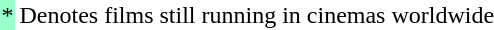<table class="wikidiv">
<tr>
<td style="text-align:center; background:#9fc;">*</td>
<td>Denotes films still running in cinemas worldwide</td>
</tr>
</table>
